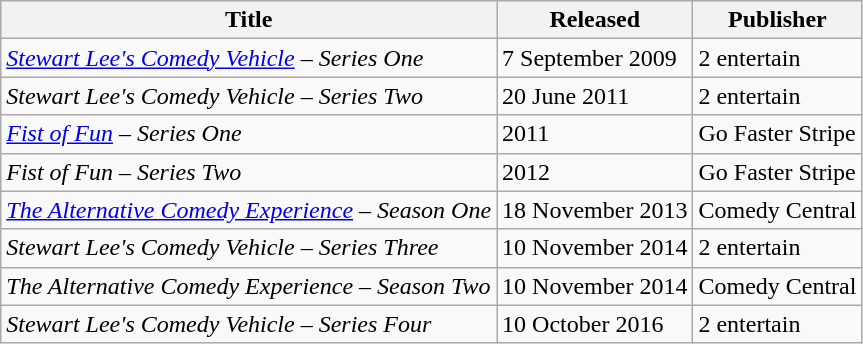<table class="wikitable">
<tr>
<th>Title</th>
<th>Released</th>
<th>Publisher</th>
</tr>
<tr>
<td><em><a href='#'>Stewart Lee's Comedy Vehicle</a> – Series One</em></td>
<td>7 September 2009</td>
<td>2 entertain</td>
</tr>
<tr>
<td><em>Stewart Lee's Comedy Vehicle – Series Two</em></td>
<td>20 June 2011</td>
<td>2 entertain</td>
</tr>
<tr>
<td><em><a href='#'>Fist of Fun</a> – Series One</em></td>
<td>2011</td>
<td>Go Faster Stripe</td>
</tr>
<tr>
<td><em>Fist of Fun – Series Two</em></td>
<td>2012</td>
<td>Go Faster Stripe</td>
</tr>
<tr>
<td><em><a href='#'>The Alternative Comedy Experience</a> – Season One</em></td>
<td>18 November 2013</td>
<td>Comedy Central</td>
</tr>
<tr>
<td><em>Stewart Lee's Comedy Vehicle – Series Three</em></td>
<td>10 November 2014</td>
<td>2 entertain</td>
</tr>
<tr>
<td><em>The Alternative Comedy Experience – Season Two</em></td>
<td>10 November 2014</td>
<td>Comedy Central</td>
</tr>
<tr>
<td><em>Stewart Lee's Comedy Vehicle – Series Four</em></td>
<td>10 October 2016</td>
<td>2 entertain</td>
</tr>
</table>
